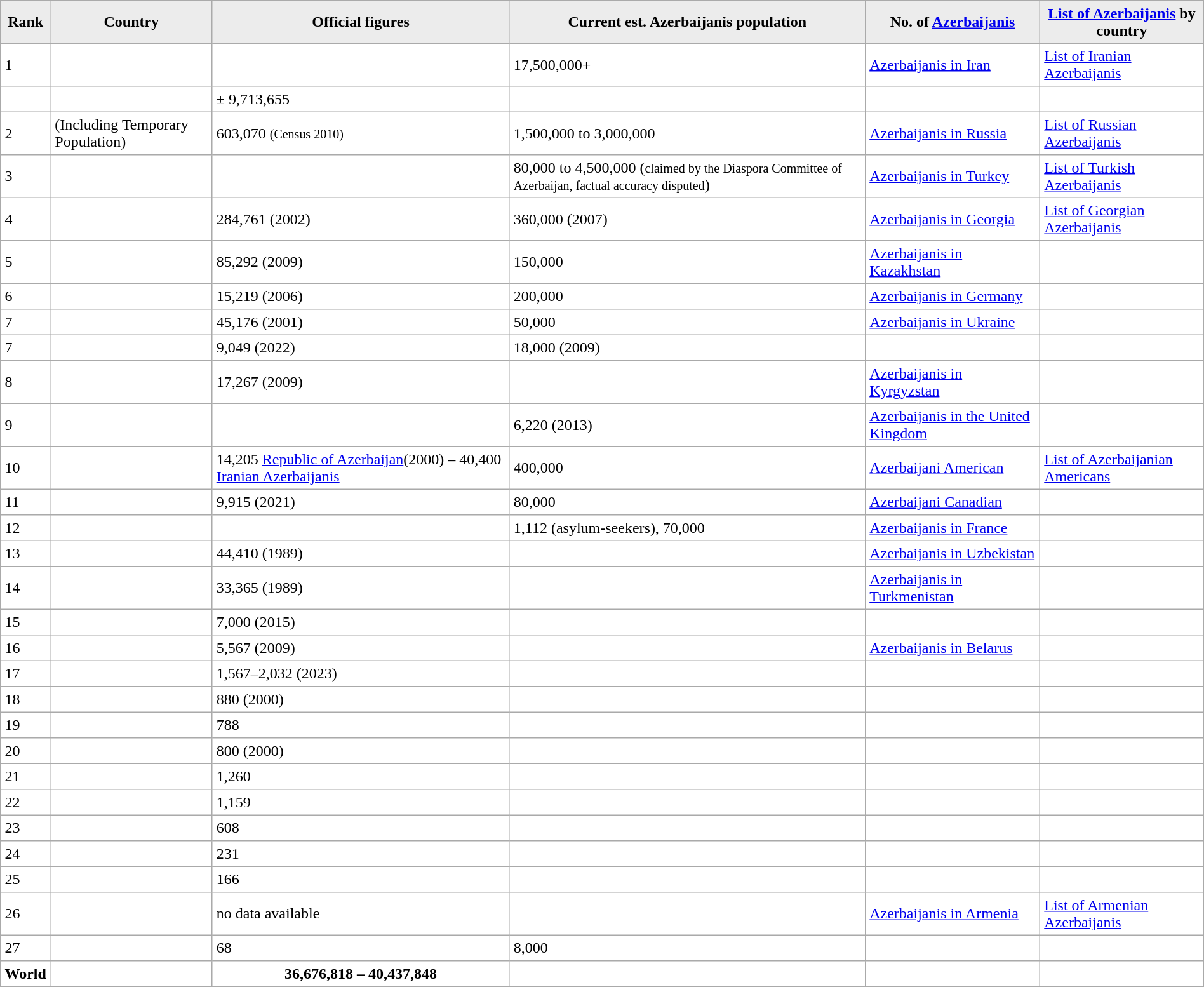<table border="1" cellpadding="4" cellspacing="0" style="border:1px solid #aaa; border-collapse:collapse">
<tr bgcolor="#ECECEC">
<th>Rank</th>
<th>Country</th>
<th>Official figures</th>
<th>Current est. Azerbaijanis population</th>
<th>No. of <a href='#'>Azerbaijanis</a></th>
<th><a href='#'>List of Azerbaijanis</a> by country</th>
</tr>
<tr>
<td>1</td>
<td></td>
<td></td>
<td>17,500,000+</td>
<td><a href='#'>Azerbaijanis in Iran</a></td>
<td><a href='#'>List of Iranian Azerbaijanis</a></td>
</tr>
<tr>
<td></td>
<td></td>
<td>± 9,713,655</td>
<td></td>
<td></td>
<td></td>
</tr>
<tr>
<td>2</td>
<td> (Including Temporary Population)</td>
<td>603,070 <small>(Census 2010)</small></td>
<td>1,500,000 to 3,000,000</td>
<td><a href='#'>Azerbaijanis in Russia</a></td>
<td><a href='#'>List of Russian Azerbaijanis</a></td>
</tr>
<tr>
<td>3</td>
<td></td>
<td></td>
<td>80,000 to 4,500,000 (<small>claimed by the Diaspora Committee of Azerbaijan, factual accuracy disputed</small>)</td>
<td><a href='#'>Azerbaijanis in Turkey</a></td>
<td><a href='#'>List of Turkish Azerbaijanis</a></td>
</tr>
<tr>
<td>4</td>
<td></td>
<td>284,761 (2002)</td>
<td>360,000 (2007)</td>
<td><a href='#'>Azerbaijanis in Georgia</a></td>
<td><a href='#'>List of Georgian Azerbaijanis</a></td>
</tr>
<tr>
<td>5</td>
<td></td>
<td>85,292 (2009)</td>
<td>150,000</td>
<td><a href='#'>Azerbaijanis in Kazakhstan</a></td>
<td></td>
</tr>
<tr>
<td>6</td>
<td></td>
<td>15,219 (2006)</td>
<td>200,000</td>
<td><a href='#'>Azerbaijanis in Germany</a></td>
<td></td>
</tr>
<tr>
<td>7</td>
<td></td>
<td>45,176 (2001)</td>
<td>50,000</td>
<td><a href='#'>Azerbaijanis in Ukraine</a></td>
<td></td>
</tr>
<tr>
<td>7</td>
<td></td>
<td>9,049 (2022)</td>
<td>18,000 (2009)</td>
<td></td>
<td></td>
</tr>
<tr>
<td>8</td>
<td></td>
<td>17,267 (2009)</td>
<td></td>
<td><a href='#'>Azerbaijanis in Kyrgyzstan</a></td>
<td></td>
</tr>
<tr>
<td>9</td>
<td></td>
<td></td>
<td>6,220 (2013)</td>
<td><a href='#'>Azerbaijanis in the United Kingdom</a></td>
</tr>
<tr>
<td>10</td>
<td></td>
<td>14,205 <a href='#'>Republic of Azerbaijan</a>(2000) – 40,400 <a href='#'>Iranian Azerbaijanis</a></td>
<td>400,000</td>
<td><a href='#'>Azerbaijani American</a></td>
<td><a href='#'>List of Azerbaijanian Americans</a></td>
</tr>
<tr>
<td>11</td>
<td></td>
<td>9,915 (2021)</td>
<td>80,000</td>
<td><a href='#'>Azerbaijani Canadian</a></td>
<td></td>
</tr>
<tr>
<td>12</td>
<td></td>
<td></td>
<td>1,112 (asylum-seekers), 70,000</td>
<td><a href='#'>Azerbaijanis in France</a></td>
<td></td>
</tr>
<tr>
<td>13</td>
<td></td>
<td>44,410 (1989)</td>
<td></td>
<td><a href='#'>Azerbaijanis in Uzbekistan</a></td>
<td></td>
</tr>
<tr>
<td>14</td>
<td></td>
<td>33,365 (1989)</td>
<td></td>
<td><a href='#'>Azerbaijanis in Turkmenistan</a></td>
<td></td>
</tr>
<tr>
<td>15</td>
<td></td>
<td>7,000 (2015)</td>
<td></td>
<td></td>
<td></td>
</tr>
<tr>
<td>16</td>
<td></td>
<td>5,567 (2009)</td>
<td></td>
<td><a href='#'>Azerbaijanis in Belarus</a></td>
<td></td>
</tr>
<tr>
<td>17</td>
<td></td>
<td>1,567–2,032 (2023)</td>
<td></td>
<td></td>
<td></td>
</tr>
<tr>
<td>18</td>
<td></td>
<td>880 (2000)</td>
<td></td>
<td></td>
<td></td>
</tr>
<tr>
<td>19</td>
<td></td>
<td>788</td>
<td></td>
<td></td>
<td></td>
</tr>
<tr>
<td>20</td>
<td></td>
<td>800 (2000)</td>
<td></td>
<td></td>
<td></td>
</tr>
<tr>
<td>21</td>
<td></td>
<td>1,260</td>
<td></td>
<td></td>
<td></td>
</tr>
<tr>
<td>22</td>
<td></td>
<td>1,159</td>
<td></td>
<td></td>
<td></td>
</tr>
<tr>
<td>23</td>
<td></td>
<td>608</td>
<td></td>
<td></td>
<td></td>
</tr>
<tr>
<td>24</td>
<td></td>
<td>231</td>
<td></td>
<td></td>
<td></td>
</tr>
<tr>
<td>25</td>
<td></td>
<td>166</td>
<td></td>
<td></td>
<td></td>
</tr>
<tr>
<td>26</td>
<td></td>
<td>no data available</td>
<td></td>
<td><a href='#'>Azerbaijanis in Armenia</a></td>
<td><a href='#'>List of Armenian Azerbaijanis</a></td>
</tr>
<tr>
<td>27</td>
<td></td>
<td>68</td>
<td>8,000</td>
<td></td>
<td></td>
</tr>
<tr>
<th>World</th>
<th></th>
<th>36,676,818 – 40,437,848</th>
<th></th>
<td></td>
<td></td>
</tr>
<tr>
</tr>
</table>
